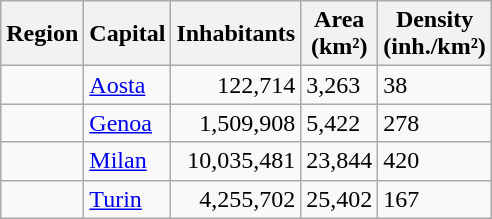<table class="wikitable sortable">
<tr>
<th>Region</th>
<th>Capital</th>
<th>Inhabitants</th>
<th>Area<br>(km²)</th>
<th>Density<br>(inh./km²)</th>
</tr>
<tr>
<td></td>
<td><a href='#'>Aosta</a></td>
<td style="text-align:right;">122,714</td>
<td>3,263</td>
<td>38</td>
</tr>
<tr>
<td></td>
<td><a href='#'>Genoa</a></td>
<td style="text-align:right;">1,509,908</td>
<td>5,422</td>
<td>278</td>
</tr>
<tr>
<td></td>
<td><a href='#'>Milan</a></td>
<td style="text-align:right;">10,035,481</td>
<td>23,844</td>
<td>420</td>
</tr>
<tr>
<td></td>
<td><a href='#'>Turin</a></td>
<td style="text-align:right;">4,255,702</td>
<td>25,402</td>
<td>167</td>
</tr>
</table>
